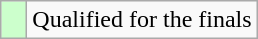<table class=wikitable>
<tr>
<td width=10px bgcolor="#ccffcc"></td>
<td>Qualified for the finals</td>
</tr>
</table>
